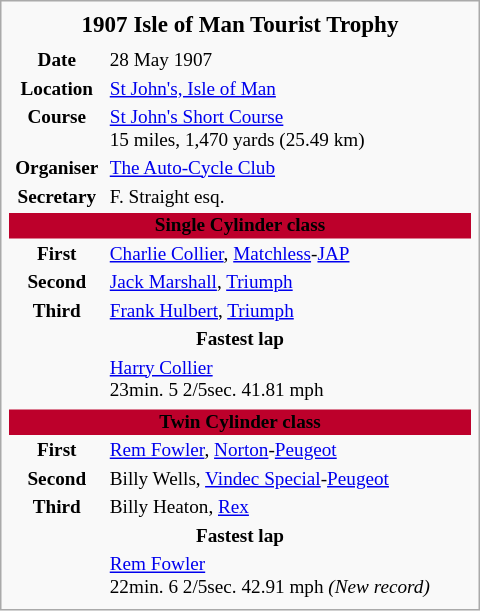<table class="infobox" style="width:25em; font-size:80%;">
<tr>
<th colspan="2"  style="background:; text-align:center;"><big><span>1907 Isle of Man Tourist Trophy</span></big></th>
</tr>
<tr>
<th colspan="2" style="text-align: center;"></th>
</tr>
<tr>
<th>Date</th>
<td valign="top">28 May 1907</td>
</tr>
<tr>
<th>Location</th>
<td valign="top"><a href='#'>St John's, Isle of Man</a></td>
</tr>
<tr>
<th>Course</th>
<td valign="top"><a href='#'>St John's Short Course</a> <br> 15 miles, 1,470 yards (25.49 km)</td>
</tr>
<tr>
<th>Organiser</th>
<td valign="top"><a href='#'>The Auto-Cycle Club</a></td>
</tr>
<tr>
<th>Secretary</th>
<td valign="top">F. Straight esq.</td>
</tr>
<tr>
<th colspan="2"  style="background:#bd002b; text-align:center;"><span>Single Cylinder class</span></th>
</tr>
<tr>
<th>First</th>
<td valign="top"><a href='#'>Charlie Collier</a>, <a href='#'>Matchless</a>-<a href='#'>JAP</a></td>
</tr>
<tr>
<th>Second</th>
<td valign="top"><a href='#'>Jack Marshall</a>, <a href='#'>Triumph</a></td>
</tr>
<tr>
<th>Third</th>
<td valign="top"><a href='#'>Frank Hulbert</a>, <a href='#'>Triumph</a></td>
</tr>
<tr>
<th colspan="2"  style="background:#; text-align:center;"><span>Fastest lap</span></th>
</tr>
<tr>
<th></th>
<td valign="top"><a href='#'>Harry Collier</a> <br> 23min. 5 2/5sec. 41.81 mph</td>
</tr>
<tr>
</tr>
<tr>
<th colspan="2"  style="background:#bd002b; text-align:center;"><span>Twin Cylinder class</span></th>
</tr>
<tr>
<th>First</th>
<td valign="top"><a href='#'>Rem Fowler</a>, <a href='#'>Norton</a>-<a href='#'>Peugeot</a></td>
</tr>
<tr>
<th>Second</th>
<td valign="top">Billy Wells, <a href='#'>Vindec Special</a>-<a href='#'>Peugeot</a></td>
</tr>
<tr>
<th>Third</th>
<td valign="top">Billy Heaton, <a href='#'>Rex</a></td>
</tr>
<tr>
<th colspan="2"  style="background:#; text-align:center;"><span>Fastest lap</span></th>
</tr>
<tr>
<th></th>
<td valign="top"><a href='#'>Rem Fowler</a> <br> 22min. 6 2/5sec. 42.91 mph <em>(New record)</em></td>
</tr>
<tr>
</tr>
</table>
